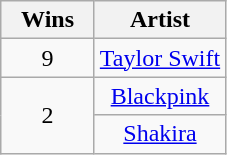<table class="wikitable" rowspan="2" style="text-align:center">
<tr>
<th scope="col" style="width:55px;">Wins</th>
<th scope="col" style="text-align:center;">Artist</th>
</tr>
<tr>
<td style="text-align:center">9</td>
<td><a href='#'>Taylor Swift</a></td>
</tr>
<tr>
<td rowspan="2" style="text-align:center">2</td>
<td><a href='#'>Blackpink</a></td>
</tr>
<tr>
<td><a href='#'>Shakira</a></td>
</tr>
</table>
